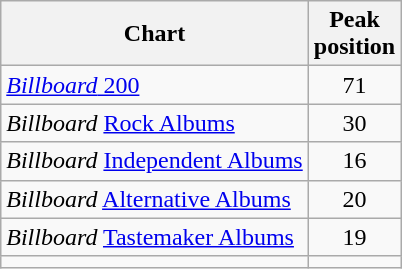<table class="wikitable">
<tr>
<th>Chart</th>
<th>Peak<br>position</th>
</tr>
<tr>
<td><a href='#'><em>Billboard</em> 200</a></td>
<td align="center">71</td>
</tr>
<tr>
<td><em>Billboard</em> <a href='#'>Rock Albums</a></td>
<td align="center">30</td>
</tr>
<tr>
<td><em>Billboard</em> <a href='#'>Independent Albums</a></td>
<td align="center">16</td>
</tr>
<tr>
<td><em>Billboard</em> <a href='#'>Alternative Albums</a></td>
<td align="center">20</td>
</tr>
<tr>
<td><em>Billboard</em> <a href='#'>Tastemaker Albums</a></td>
<td align="center">19</td>
</tr>
<tr>
<td></td>
</tr>
</table>
